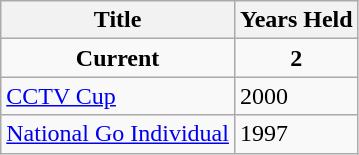<table class="wikitable">
<tr>
<th>Title</th>
<th>Years Held</th>
</tr>
<tr>
<td align="center"><strong>Current</strong></td>
<td align="center"><strong>2</strong></td>
</tr>
<tr>
<td> <a href='#'>CCTV Cup</a></td>
<td>2000</td>
</tr>
<tr>
<td> <a href='#'>National Go Individual</a></td>
<td>1997</td>
</tr>
</table>
